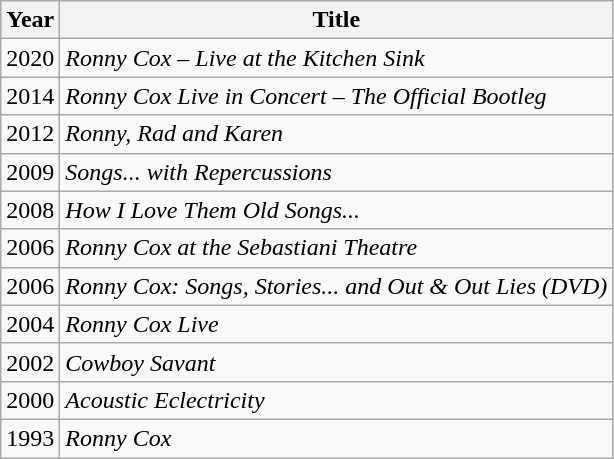<table class="wikitable">
<tr>
<th>Year</th>
<th>Title</th>
</tr>
<tr>
<td>2020</td>
<td><em>Ronny Cox – Live at the Kitchen Sink</em></td>
</tr>
<tr>
<td>2014</td>
<td><em>Ronny Cox Live in Concert – The Official Bootleg</em></td>
</tr>
<tr>
<td>2012</td>
<td><em>Ronny, Rad and Karen</em></td>
</tr>
<tr>
<td>2009</td>
<td><em>Songs... with Repercussions</em></td>
</tr>
<tr>
<td>2008</td>
<td><em>How I Love Them Old Songs...</em></td>
</tr>
<tr>
<td>2006</td>
<td><em>Ronny Cox at the Sebastiani Theatre</em></td>
</tr>
<tr>
<td>2006</td>
<td><em>Ronny Cox: Songs, Stories... and Out & Out Lies (DVD)</em></td>
</tr>
<tr>
<td>2004</td>
<td><em>Ronny Cox Live</em></td>
</tr>
<tr>
<td>2002</td>
<td><em>Cowboy Savant</em></td>
</tr>
<tr>
<td>2000</td>
<td><em>Acoustic Eclectricity</em></td>
</tr>
<tr>
<td>1993</td>
<td><em>Ronny Cox</em></td>
</tr>
</table>
